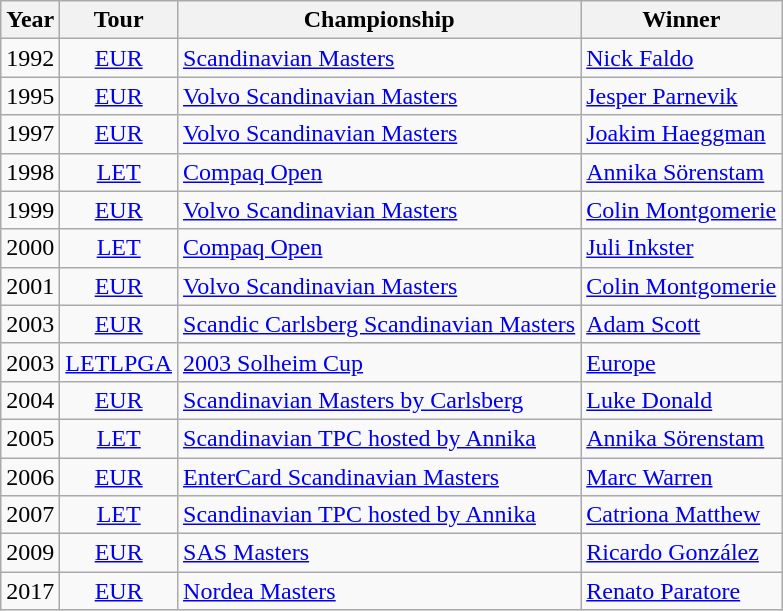<table class="sortable wikitable">
<tr>
<th>Year</th>
<th>Tour</th>
<th>Championship</th>
<th>Winner</th>
</tr>
<tr>
<td>1992</td>
<td align=center><a href='#'>EUR</a></td>
<td><a href='#'>Scandinavian Masters</a></td>
<td> <a href='#'>Nick Faldo</a></td>
</tr>
<tr>
<td>1995</td>
<td align=center><a href='#'>EUR</a></td>
<td><a href='#'>Volvo Scandinavian Masters</a></td>
<td> <a href='#'>Jesper Parnevik</a></td>
</tr>
<tr>
<td>1997</td>
<td align=center><a href='#'>EUR</a></td>
<td><a href='#'>Volvo Scandinavian Masters</a></td>
<td> <a href='#'>Joakim Haeggman</a></td>
</tr>
<tr>
<td>1998</td>
<td align=center><a href='#'>LET</a></td>
<td><a href='#'>Compaq Open</a></td>
<td> <a href='#'>Annika Sörenstam</a></td>
</tr>
<tr>
<td>1999</td>
<td align=center><a href='#'>EUR</a></td>
<td><a href='#'>Volvo Scandinavian Masters</a></td>
<td> <a href='#'>Colin Montgomerie</a></td>
</tr>
<tr>
<td>2000</td>
<td align=center><a href='#'>LET</a></td>
<td><a href='#'>Compaq Open</a></td>
<td> <a href='#'>Juli Inkster</a></td>
</tr>
<tr>
<td>2001</td>
<td align=center><a href='#'>EUR</a></td>
<td><a href='#'>Volvo Scandinavian Masters</a></td>
<td> <a href='#'>Colin Montgomerie</a></td>
</tr>
<tr>
<td>2003</td>
<td align=center><a href='#'>EUR</a></td>
<td><a href='#'>Scandic Carlsberg Scandinavian Masters</a></td>
<td> <a href='#'>Adam Scott</a></td>
</tr>
<tr>
<td>2003</td>
<td align=center><a href='#'>LET</a><a href='#'>LPGA</a></td>
<td><a href='#'>2003 Solheim Cup</a></td>
<td> <a href='#'>Europe</a></td>
</tr>
<tr>
<td>2004</td>
<td align=center><a href='#'>EUR</a></td>
<td><a href='#'>Scandinavian Masters by Carlsberg</a></td>
<td> <a href='#'>Luke Donald</a></td>
</tr>
<tr>
<td>2005</td>
<td align=center><a href='#'>LET</a></td>
<td><a href='#'>Scandinavian TPC hosted by Annika</a></td>
<td> <a href='#'>Annika Sörenstam</a></td>
</tr>
<tr>
<td>2006</td>
<td align=center><a href='#'>EUR</a></td>
<td><a href='#'>EnterCard Scandinavian Masters</a></td>
<td> <a href='#'>Marc Warren</a></td>
</tr>
<tr>
<td>2007</td>
<td align=center><a href='#'>LET</a></td>
<td><a href='#'>Scandinavian TPC hosted by Annika</a></td>
<td> <a href='#'>Catriona Matthew</a></td>
</tr>
<tr>
<td>2009</td>
<td align=center><a href='#'>EUR</a></td>
<td><a href='#'>SAS Masters</a></td>
<td> <a href='#'>Ricardo González</a></td>
</tr>
<tr>
<td>2017</td>
<td align=center><a href='#'>EUR</a></td>
<td><a href='#'>Nordea Masters </a></td>
<td> <a href='#'>Renato Paratore</a></td>
</tr>
</table>
